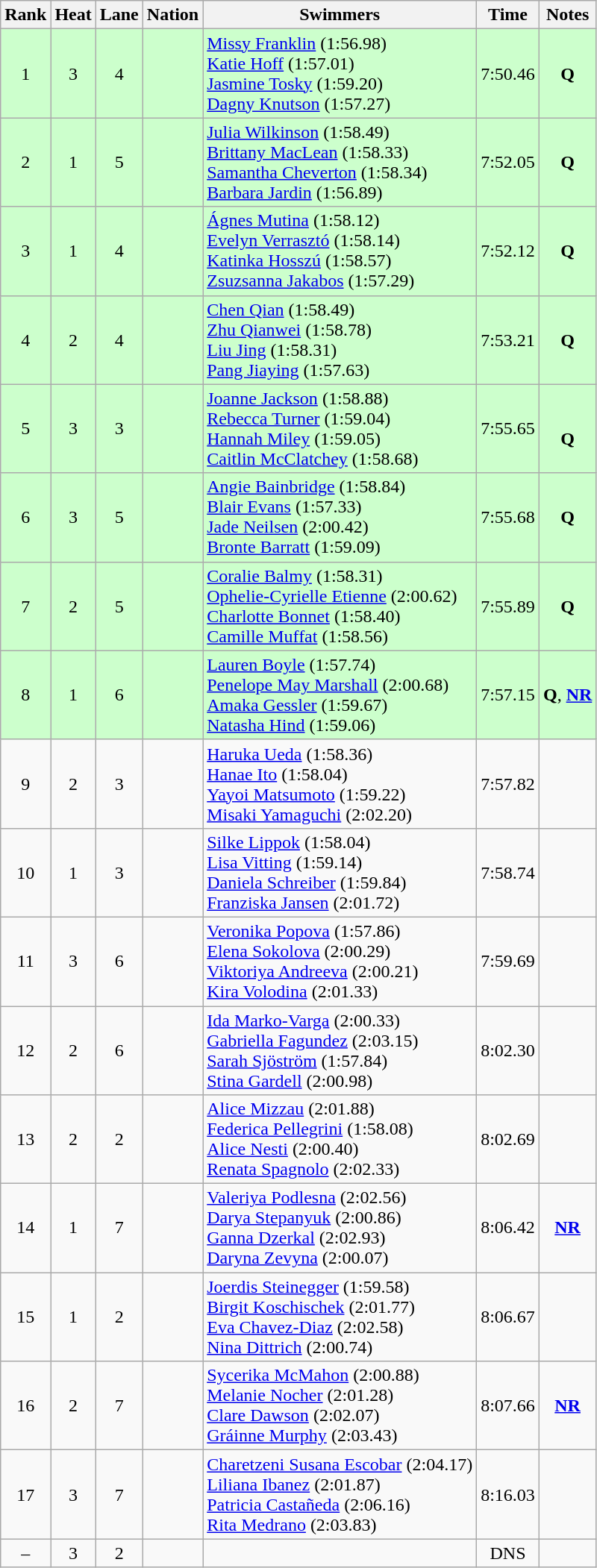<table class="wikitable sortable" style="text-align:center">
<tr>
<th>Rank</th>
<th>Heat</th>
<th>Lane</th>
<th>Nation</th>
<th>Swimmers</th>
<th>Time</th>
<th>Notes</th>
</tr>
<tr bgcolor=ccffcc>
<td>1</td>
<td>3</td>
<td>4</td>
<td align=left></td>
<td align=left><a href='#'>Missy Franklin</a> (1:56.98)<br><a href='#'>Katie Hoff</a> (1:57.01)<br><a href='#'>Jasmine Tosky</a> (1:59.20)<br><a href='#'>Dagny Knutson</a> (1:57.27)</td>
<td>7:50.46</td>
<td><strong>Q</strong></td>
</tr>
<tr bgcolor=ccffcc>
<td>2</td>
<td>1</td>
<td>5</td>
<td align=left></td>
<td align=left><a href='#'>Julia Wilkinson</a> (1:58.49)<br><a href='#'>Brittany MacLean</a> (1:58.33)<br><a href='#'>Samantha Cheverton</a> (1:58.34)<br><a href='#'>Barbara Jardin</a> (1:56.89)</td>
<td>7:52.05</td>
<td><strong>Q</strong></td>
</tr>
<tr bgcolor=ccffcc>
<td>3</td>
<td>1</td>
<td>4</td>
<td align=left></td>
<td align=left><a href='#'>Ágnes Mutina</a> (1:58.12)<br><a href='#'>Evelyn Verrasztó</a> (1:58.14)<br><a href='#'>Katinka Hosszú</a> (1:58.57)<br><a href='#'>Zsuzsanna Jakabos</a> (1:57.29)</td>
<td>7:52.12</td>
<td><strong>Q</strong></td>
</tr>
<tr bgcolor=ccffcc>
<td>4</td>
<td>2</td>
<td>4</td>
<td align=left></td>
<td align=left><a href='#'>Chen Qian</a> (1:58.49)<br><a href='#'>Zhu Qianwei</a> (1:58.78)<br><a href='#'>Liu Jing</a> (1:58.31)<br><a href='#'>Pang Jiaying</a> (1:57.63)</td>
<td>7:53.21</td>
<td><strong>Q</strong></td>
</tr>
<tr bgcolor=ccffcc>
<td>5</td>
<td>3</td>
<td>3</td>
<td align=left></td>
<td align=left><a href='#'>Joanne Jackson</a> (1:58.88)<br><a href='#'>Rebecca Turner</a> (1:59.04)<br><a href='#'>Hannah Miley</a> (1:59.05)<br><a href='#'>Caitlin McClatchey</a> (1:58.68)</td>
<td>7:55.65</td>
<td><br><strong>Q</strong></td>
</tr>
<tr bgcolor=ccffcc>
<td>6</td>
<td>3</td>
<td>5</td>
<td align=left></td>
<td align=left><a href='#'>Angie Bainbridge</a> (1:58.84)<br><a href='#'>Blair Evans</a> (1:57.33)<br><a href='#'>Jade Neilsen</a> (2:00.42)<br><a href='#'>Bronte Barratt</a> (1:59.09)</td>
<td>7:55.68</td>
<td><strong>Q</strong></td>
</tr>
<tr bgcolor=ccffcc>
<td>7</td>
<td>2</td>
<td>5</td>
<td align=left></td>
<td align=left><a href='#'>Coralie Balmy</a> (1:58.31)<br><a href='#'>Ophelie-Cyrielle Etienne</a> (2:00.62)<br><a href='#'>Charlotte Bonnet</a> (1:58.40)<br><a href='#'>Camille Muffat</a> (1:58.56)</td>
<td>7:55.89</td>
<td><strong>Q</strong></td>
</tr>
<tr bgcolor=ccffcc>
<td>8</td>
<td>1</td>
<td>6</td>
<td align=left></td>
<td align=left><a href='#'>Lauren Boyle</a> (1:57.74)<br><a href='#'>Penelope May Marshall</a> (2:00.68)<br><a href='#'>Amaka Gessler</a> (1:59.67)<br><a href='#'>Natasha Hind</a> (1:59.06)</td>
<td>7:57.15</td>
<td><strong>Q</strong>, <strong><a href='#'>NR</a></strong></td>
</tr>
<tr>
<td>9</td>
<td>2</td>
<td>3</td>
<td align=left></td>
<td align=left><a href='#'>Haruka Ueda</a> (1:58.36)<br><a href='#'>Hanae Ito</a> (1:58.04)<br><a href='#'>Yayoi Matsumoto</a> (1:59.22)<br><a href='#'>Misaki Yamaguchi</a> (2:02.20)</td>
<td>7:57.82</td>
<td></td>
</tr>
<tr>
<td>10</td>
<td>1</td>
<td>3</td>
<td align=left></td>
<td align=left><a href='#'>Silke Lippok</a> (1:58.04)<br><a href='#'>Lisa Vitting</a> (1:59.14)<br><a href='#'>Daniela Schreiber</a> (1:59.84)<br><a href='#'>Franziska Jansen</a> (2:01.72)</td>
<td>7:58.74</td>
<td></td>
</tr>
<tr>
<td>11</td>
<td>3</td>
<td>6</td>
<td align=left></td>
<td align=left><a href='#'>Veronika Popova</a> (1:57.86)<br><a href='#'>Elena Sokolova</a> (2:00.29)<br><a href='#'>Viktoriya Andreeva</a> (2:00.21)<br><a href='#'>Kira Volodina</a> (2:01.33)</td>
<td>7:59.69</td>
<td></td>
</tr>
<tr>
<td>12</td>
<td>2</td>
<td>6</td>
<td align=left></td>
<td align=left><a href='#'>Ida Marko-Varga</a> (2:00.33)<br><a href='#'>Gabriella Fagundez</a> (2:03.15)<br><a href='#'>Sarah Sjöström</a> (1:57.84)<br><a href='#'>Stina Gardell</a> (2:00.98)</td>
<td>8:02.30</td>
<td></td>
</tr>
<tr>
<td>13</td>
<td>2</td>
<td>2</td>
<td align=left></td>
<td align=left><a href='#'>Alice Mizzau</a> (2:01.88)<br><a href='#'>Federica Pellegrini</a> (1:58.08)<br><a href='#'>Alice Nesti</a> (2:00.40)<br><a href='#'>Renata Spagnolo</a> (2:02.33)</td>
<td>8:02.69</td>
<td></td>
</tr>
<tr>
<td>14</td>
<td>1</td>
<td>7</td>
<td align=left></td>
<td align=left><a href='#'>Valeriya Podlesna</a> (2:02.56)<br><a href='#'>Darya Stepanyuk</a> (2:00.86)<br><a href='#'>Ganna Dzerkal</a> (2:02.93)<br><a href='#'>Daryna Zevyna</a> (2:00.07)</td>
<td>8:06.42</td>
<td><strong><a href='#'>NR</a></strong></td>
</tr>
<tr>
<td>15</td>
<td>1</td>
<td>2</td>
<td align=left></td>
<td align=left><a href='#'>Joerdis Steinegger</a> (1:59.58)<br><a href='#'>Birgit Koschischek</a> (2:01.77)<br><a href='#'>Eva Chavez-Diaz</a> (2:02.58)<br><a href='#'>Nina Dittrich</a> (2:00.74)</td>
<td>8:06.67</td>
<td></td>
</tr>
<tr>
<td>16</td>
<td>2</td>
<td>7</td>
<td align=left></td>
<td align=left><a href='#'>Sycerika McMahon</a> (2:00.88)<br><a href='#'>Melanie Nocher</a> (2:01.28)<br><a href='#'>Clare Dawson</a> (2:02.07)<br><a href='#'>Gráinne Murphy</a> (2:03.43)</td>
<td>8:07.66</td>
<td><strong><a href='#'>NR</a></strong></td>
</tr>
<tr>
<td>17</td>
<td>3</td>
<td>7</td>
<td align=left></td>
<td align=left><a href='#'>Charetzeni Susana Escobar</a> (2:04.17)<br><a href='#'>Liliana Ibanez</a> (2:01.87)<br><a href='#'>Patricia Castañeda</a> (2:06.16)<br><a href='#'>Rita Medrano</a> (2:03.83)</td>
<td>8:16.03</td>
<td></td>
</tr>
<tr>
<td>–</td>
<td>3</td>
<td>2</td>
<td align=left></td>
<td></td>
<td>DNS</td>
<td></td>
</tr>
</table>
